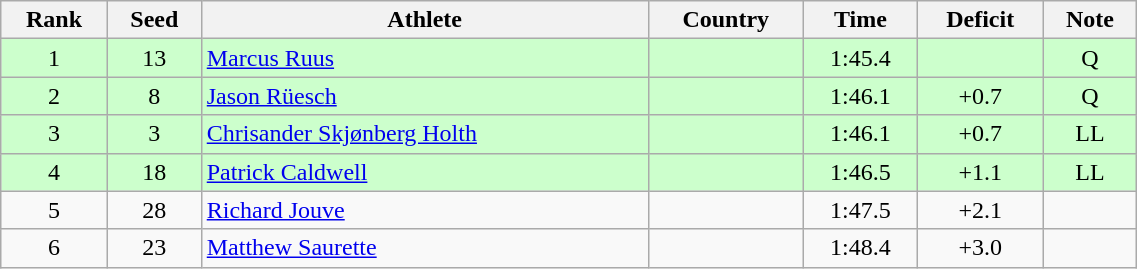<table class="wikitable sortable" style="text-align:center" width=60%>
<tr>
<th>Rank</th>
<th>Seed</th>
<th>Athlete</th>
<th>Country</th>
<th>Time</th>
<th data-sort-type=number>Deficit</th>
<th>Note</th>
</tr>
<tr bgcolor=ccffcc>
<td>1</td>
<td>13</td>
<td align=left><a href='#'>Marcus Ruus</a></td>
<td align=left></td>
<td>1:45.4</td>
<td></td>
<td>Q</td>
</tr>
<tr bgcolor=ccffcc>
<td>2</td>
<td>8</td>
<td align=left><a href='#'>Jason Rüesch</a></td>
<td align=left></td>
<td>1:46.1</td>
<td>+0.7</td>
<td>Q</td>
</tr>
<tr bgcolor=ccffcc>
<td>3</td>
<td>3</td>
<td align=left><a href='#'>Chrisander Skjønberg Holth</a></td>
<td align=left></td>
<td>1:46.1</td>
<td>+0.7</td>
<td>LL</td>
</tr>
<tr bgcolor=ccffcc>
<td>4</td>
<td>18</td>
<td align=left><a href='#'>Patrick Caldwell</a></td>
<td align=left></td>
<td>1:46.5</td>
<td>+1.1</td>
<td>LL</td>
</tr>
<tr>
<td>5</td>
<td>28</td>
<td align=left><a href='#'>Richard Jouve</a></td>
<td align=left></td>
<td>1:47.5</td>
<td>+2.1</td>
<td></td>
</tr>
<tr>
<td>6</td>
<td>23</td>
<td align=left><a href='#'>Matthew Saurette</a></td>
<td align=left></td>
<td>1:48.4</td>
<td>+3.0</td>
<td></td>
</tr>
</table>
